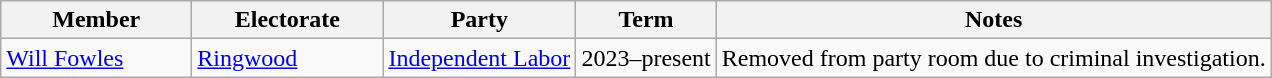<table class="wikitable">
<tr>
<th width=120px>Member</th>
<th width=120px>Electorate</th>
<th>Party</th>
<th>Term</th>
<th>Notes</th>
</tr>
<tr>
<td><a href='#'>Will Fowles</a></td>
<td><a href='#'>Ringwood</a></td>
<td><a href='#'>Independent Labor</a></td>
<td>2023–present</td>
<td>Removed from party room due to criminal investigation.</td>
</tr>
</table>
